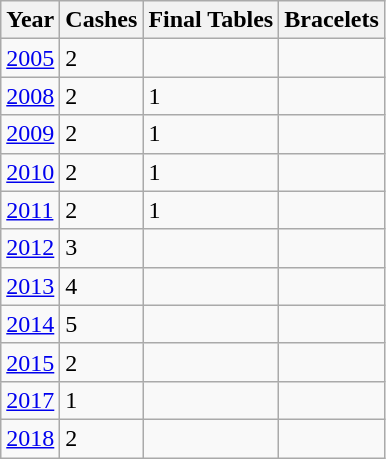<table class="wikitable">
<tr>
<th>Year</th>
<th>Cashes</th>
<th>Final Tables</th>
<th>Bracelets</th>
</tr>
<tr>
<td><a href='#'>2005</a></td>
<td>2</td>
<td></td>
<td></td>
</tr>
<tr>
<td><a href='#'>2008</a></td>
<td>2</td>
<td>1</td>
<td></td>
</tr>
<tr>
<td><a href='#'>2009</a></td>
<td>2</td>
<td>1</td>
<td></td>
</tr>
<tr>
<td><a href='#'>2010</a></td>
<td>2</td>
<td>1</td>
<td></td>
</tr>
<tr>
<td><a href='#'>2011</a></td>
<td>2</td>
<td>1</td>
<td></td>
</tr>
<tr>
<td><a href='#'>2012</a></td>
<td>3</td>
<td></td>
<td></td>
</tr>
<tr>
<td><a href='#'>2013</a></td>
<td>4</td>
<td></td>
<td></td>
</tr>
<tr>
<td><a href='#'>2014</a></td>
<td>5</td>
<td></td>
<td></td>
</tr>
<tr>
<td><a href='#'>2015</a></td>
<td>2</td>
<td></td>
<td></td>
</tr>
<tr>
<td><a href='#'>2017</a></td>
<td>1</td>
<td></td>
<td></td>
</tr>
<tr>
<td><a href='#'>2018</a></td>
<td>2</td>
<td></td>
<td></td>
</tr>
</table>
